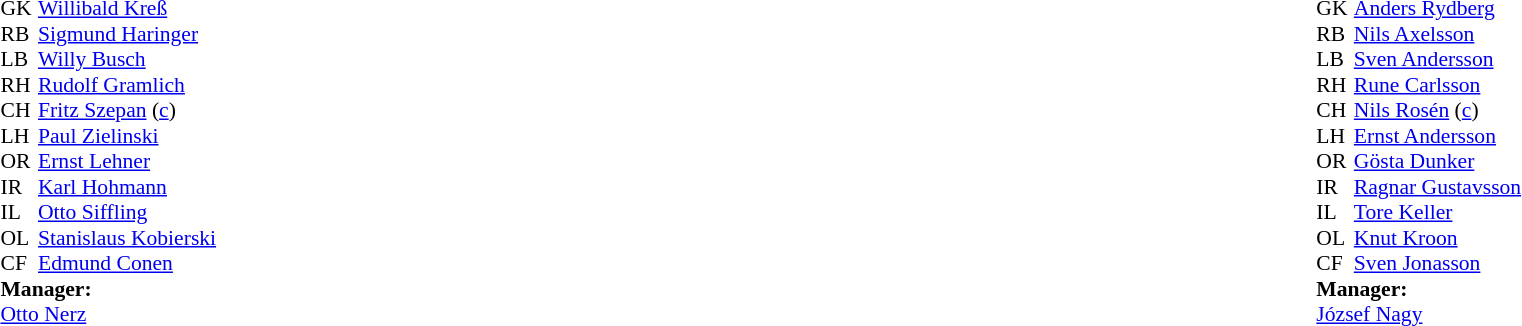<table width="100%">
<tr>
<td valign="top" width="50%"><br><table style="font-size: 90%" cellspacing="0" cellpadding="0">
<tr>
<td colspan="4"></td>
</tr>
<tr>
<th width="25"></th>
</tr>
<tr>
<td>GK</td>
<td><a href='#'>Willibald Kreß</a></td>
</tr>
<tr>
<td>RB</td>
<td><a href='#'>Sigmund Haringer</a></td>
</tr>
<tr>
<td>LB</td>
<td><a href='#'>Willy Busch</a></td>
</tr>
<tr>
<td>RH</td>
<td><a href='#'>Rudolf Gramlich</a></td>
</tr>
<tr>
<td>CH</td>
<td><a href='#'>Fritz Szepan</a> (<a href='#'>c</a>)</td>
</tr>
<tr>
<td>LH</td>
<td><a href='#'>Paul Zielinski</a></td>
</tr>
<tr>
<td>OR</td>
<td><a href='#'>Ernst Lehner</a></td>
</tr>
<tr>
<td>IR</td>
<td><a href='#'>Karl Hohmann</a></td>
</tr>
<tr>
<td>IL</td>
<td><a href='#'>Otto Siffling</a></td>
</tr>
<tr>
<td>OL</td>
<td><a href='#'>Stanislaus Kobierski</a></td>
</tr>
<tr>
<td>CF</td>
<td><a href='#'>Edmund Conen</a></td>
</tr>
<tr>
<td colspan="4"><strong>Manager:</strong></td>
</tr>
<tr>
<td colspan="4"><a href='#'>Otto Nerz</a></td>
</tr>
</table>
</td>
<td valign="top"></td>
<td valign="top" width="50%"><br><table style="font-size: 90%" cellspacing="0" cellpadding="0" align=center>
<tr>
<td colspan="4"></td>
</tr>
<tr>
<th width="25"></th>
</tr>
<tr>
<td>GK</td>
<td><a href='#'>Anders Rydberg</a></td>
</tr>
<tr>
<td>RB</td>
<td><a href='#'>Nils Axelsson</a></td>
</tr>
<tr>
<td>LB</td>
<td><a href='#'>Sven Andersson</a></td>
</tr>
<tr>
<td>RH</td>
<td><a href='#'>Rune Carlsson</a></td>
</tr>
<tr>
<td>CH</td>
<td><a href='#'>Nils Rosén</a> (<a href='#'>c</a>)</td>
</tr>
<tr>
<td>LH</td>
<td><a href='#'>Ernst Andersson</a></td>
</tr>
<tr>
<td>OR</td>
<td><a href='#'>Gösta Dunker</a></td>
</tr>
<tr>
<td>IR</td>
<td><a href='#'>Ragnar Gustavsson</a></td>
</tr>
<tr>
<td>IL</td>
<td><a href='#'>Tore Keller</a></td>
</tr>
<tr>
<td>OL</td>
<td><a href='#'>Knut Kroon</a></td>
</tr>
<tr>
<td>CF</td>
<td><a href='#'>Sven Jonasson</a></td>
</tr>
<tr>
<td colspan="4"><strong>Manager:</strong></td>
</tr>
<tr>
<td colspan="4"><a href='#'>József Nagy</a></td>
</tr>
</table>
</td>
</tr>
</table>
